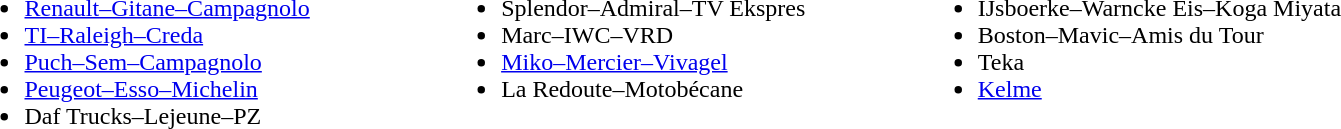<table>
<tr>
<td style="vertical-align:top; width:30%;"><br><ul><li><a href='#'>Renault–Gitane–Campagnolo</a></li><li><a href='#'>TI–Raleigh–Creda</a></li><li><a href='#'>Puch–Sem–Campagnolo</a></li><li><a href='#'>Peugeot–Esso–Michelin</a></li><li>Daf Trucks–Lejeune–PZ</li></ul></td>
<td style="vertical-align:top; width:30%;"><br><ul><li>Splendor–Admiral–TV Ekspres</li><li>Marc–IWC–VRD</li><li><a href='#'>Miko–Mercier–Vivagel</a></li><li>La Redoute–Motobécane</li></ul></td>
<td style="vertical-align:top; width:30%;"><br><ul><li>IJsboerke–Warncke Eis–Koga Miyata</li><li>Boston–Mavic–Amis du Tour</li><li>Teka</li><li><a href='#'>Kelme</a></li></ul></td>
</tr>
</table>
